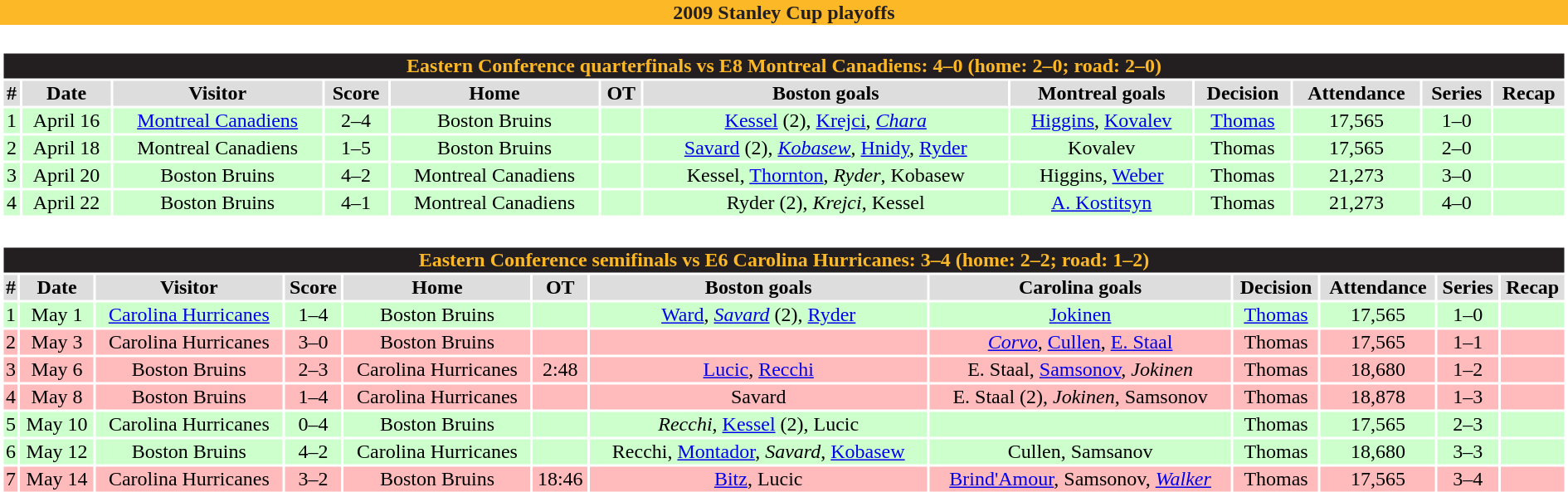<table class="toccolours" style="width:100%; clear:both; margin:1.5em auto; text-align:center;">
<tr>
<th colspan=12 style="background:#FDB827; color:#231F20">2009 Stanley Cup playoffs</th>
</tr>
<tr>
<td colspan=12><br><table class="toccolours collapsible collapsed" style="width:100%;">
<tr>
<th colspan=12 style="background:#231F20; color:#FDB827">Eastern Conference quarterfinals vs E8 Montreal Canadiens: 4–0 (home: 2–0; road: 2–0)</th>
</tr>
<tr style="background:#ddd;">
<td><strong>#</strong></td>
<td><strong>Date</strong></td>
<td><strong>Visitor</strong></td>
<td><strong>Score</strong></td>
<td><strong>Home</strong></td>
<td><strong>OT</strong></td>
<td><strong>Boston goals</strong></td>
<td><strong>Montreal goals</strong></td>
<td><strong>Decision</strong></td>
<td><strong>Attendance</strong></td>
<td><strong>Series</strong></td>
<td><strong>Recap</strong></td>
</tr>
<tr style="background:#cfc;">
<td>1</td>
<td>April 16</td>
<td><a href='#'>Montreal Canadiens</a></td>
<td>2–4</td>
<td>Boston Bruins</td>
<td></td>
<td><a href='#'>Kessel</a> (2), <a href='#'>Krejci</a>, <em><a href='#'>Chara</a></em></td>
<td><a href='#'>Higgins</a>, <a href='#'>Kovalev</a></td>
<td><a href='#'>Thomas</a></td>
<td>17,565</td>
<td>1–0</td>
<td></td>
</tr>
<tr style="background:#cfc;">
<td>2</td>
<td>April 18</td>
<td>Montreal Canadiens</td>
<td>1–5</td>
<td>Boston Bruins</td>
<td></td>
<td><a href='#'>Savard</a> (2), <em><a href='#'>Kobasew</a></em>, <a href='#'>Hnidy</a>, <a href='#'>Ryder</a></td>
<td>Kovalev</td>
<td>Thomas</td>
<td>17,565</td>
<td>2–0</td>
<td></td>
</tr>
<tr style="background:#cfc;">
<td>3</td>
<td>April 20</td>
<td>Boston Bruins</td>
<td>4–2</td>
<td>Montreal Canadiens</td>
<td></td>
<td>Kessel, <a href='#'>Thornton</a>, <em>Ryder</em>, Kobasew</td>
<td>Higgins, <a href='#'>Weber</a></td>
<td>Thomas</td>
<td>21,273</td>
<td>3–0</td>
<td></td>
</tr>
<tr style="background:#cfc;">
<td>4</td>
<td>April 22</td>
<td>Boston Bruins</td>
<td>4–1</td>
<td>Montreal Canadiens</td>
<td></td>
<td>Ryder (2), <em>Krejci</em>, Kessel</td>
<td><a href='#'>A. Kostitsyn</a></td>
<td>Thomas</td>
<td>21,273</td>
<td>4–0</td>
<td></td>
</tr>
</table>
</td>
</tr>
<tr>
<td colspan=12><br><table class="toccolours collapsible collapsed" style="width:100%;">
<tr>
<th colspan=12 style="background:#231F20; color:#FDB827">Eastern Conference semifinals vs E6 Carolina Hurricanes: 3–4 (home: 2–2; road: 1–2)</th>
</tr>
<tr style="background:#ddd;">
<td><strong>#</strong></td>
<td><strong>Date</strong></td>
<td><strong>Visitor</strong></td>
<td><strong>Score</strong></td>
<td><strong>Home</strong></td>
<td><strong>OT</strong></td>
<td><strong>Boston goals</strong></td>
<td><strong>Carolina goals</strong></td>
<td><strong>Decision</strong></td>
<td><strong>Attendance</strong></td>
<td><strong>Series</strong></td>
<td><strong>Recap</strong></td>
</tr>
<tr style="background:#cfc;">
<td>1</td>
<td>May 1</td>
<td><a href='#'>Carolina Hurricanes</a></td>
<td>1–4</td>
<td>Boston Bruins</td>
<td></td>
<td><a href='#'>Ward</a>, <em><a href='#'>Savard</a></em> (2), <a href='#'>Ryder</a></td>
<td><a href='#'>Jokinen</a></td>
<td><a href='#'>Thomas</a></td>
<td>17,565</td>
<td>1–0</td>
<td></td>
</tr>
<tr style="background:#fbb;">
<td>2</td>
<td>May 3</td>
<td>Carolina Hurricanes</td>
<td>3–0</td>
<td>Boston Bruins</td>
<td></td>
<td></td>
<td><em><a href='#'>Corvo</a></em>, <a href='#'>Cullen</a>, <a href='#'>E. Staal</a></td>
<td>Thomas</td>
<td>17,565</td>
<td>1–1</td>
<td></td>
</tr>
<tr style="background:#fbb;">
<td>3</td>
<td>May 6</td>
<td>Boston Bruins</td>
<td>2–3</td>
<td>Carolina Hurricanes</td>
<td>2:48</td>
<td><a href='#'>Lucic</a>, <a href='#'>Recchi</a></td>
<td>E. Staal, <a href='#'>Samsonov</a>, <em>Jokinen</em></td>
<td>Thomas</td>
<td>18,680</td>
<td>1–2</td>
<td></td>
</tr>
<tr style="background:#fbb;">
<td>4</td>
<td>May 8</td>
<td>Boston Bruins</td>
<td>1–4</td>
<td>Carolina Hurricanes</td>
<td></td>
<td>Savard</td>
<td>E. Staal (2), <em>Jokinen</em>, Samsonov</td>
<td>Thomas</td>
<td>18,878</td>
<td>1–3</td>
<td></td>
</tr>
<tr style="background:#cfc;">
<td>5</td>
<td>May 10</td>
<td>Carolina Hurricanes</td>
<td>0–4</td>
<td>Boston Bruins</td>
<td></td>
<td><em>Recchi</em>, <a href='#'>Kessel</a> (2), Lucic</td>
<td></td>
<td>Thomas</td>
<td>17,565</td>
<td>2–3</td>
<td></td>
</tr>
<tr style="background:#cfc;">
<td>6</td>
<td>May 12</td>
<td>Boston Bruins</td>
<td>4–2</td>
<td>Carolina Hurricanes</td>
<td></td>
<td>Recchi, <a href='#'>Montador</a>, <em>Savard</em>, <a href='#'>Kobasew</a></td>
<td>Cullen, Samsanov</td>
<td>Thomas</td>
<td>18,680</td>
<td>3–3</td>
<td></td>
</tr>
<tr style="background:#fbb;">
<td>7</td>
<td>May 14</td>
<td>Carolina Hurricanes</td>
<td>3–2</td>
<td>Boston Bruins</td>
<td>18:46</td>
<td><a href='#'>Bitz</a>, Lucic</td>
<td><a href='#'>Brind'Amour</a>, Samsonov, <em><a href='#'>Walker</a></em></td>
<td>Thomas</td>
<td>17,565</td>
<td>3–4</td>
<td></td>
</tr>
</table>
</td>
</tr>
</table>
